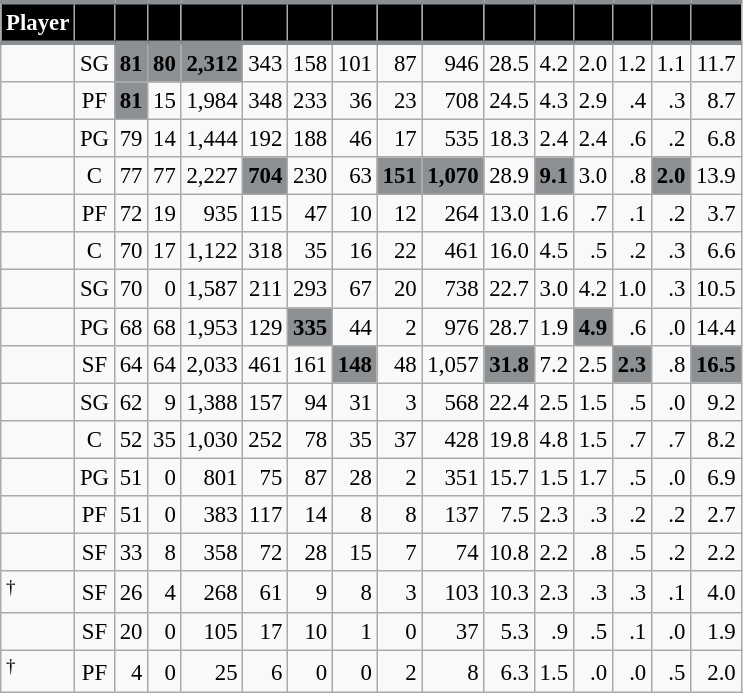<table class="wikitable sortable" style="font-size: 95%; text-align:right;">
<tr>
<th style="background:#010101; color:#FFFFFF; border-top:#8D9093 3px solid; border-bottom:#8D9093 3px solid;">Player</th>
<th style="background:#010101; color:#FFFFFF; border-top:#8D9093 3px solid; border-bottom:#8D9093 3px solid;"></th>
<th style="background:#010101; color:#FFFFFF; border-top:#8D9093 3px solid; border-bottom:#8D9093 3px solid;"></th>
<th style="background:#010101; color:#FFFFFF; border-top:#8D9093 3px solid; border-bottom:#8D9093 3px solid;"></th>
<th style="background:#010101; color:#FFFFFF; border-top:#8D9093 3px solid; border-bottom:#8D9093 3px solid;"></th>
<th style="background:#010101; color:#FFFFFF; border-top:#8D9093 3px solid; border-bottom:#8D9093 3px solid;"></th>
<th style="background:#010101; color:#FFFFFF; border-top:#8D9093 3px solid; border-bottom:#8D9093 3px solid;"></th>
<th style="background:#010101; color:#FFFFFF; border-top:#8D9093 3px solid; border-bottom:#8D9093 3px solid;"></th>
<th style="background:#010101; color:#FFFFFF; border-top:#8D9093 3px solid; border-bottom:#8D9093 3px solid;"></th>
<th style="background:#010101; color:#FFFFFF; border-top:#8D9093 3px solid; border-bottom:#8D9093 3px solid;"></th>
<th style="background:#010101; color:#FFFFFF; border-top:#8D9093 3px solid; border-bottom:#8D9093 3px solid;"></th>
<th style="background:#010101; color:#FFFFFF; border-top:#8D9093 3px solid; border-bottom:#8D9093 3px solid;"></th>
<th style="background:#010101; color:#FFFFFF; border-top:#8D9093 3px solid; border-bottom:#8D9093 3px solid;"></th>
<th style="background:#010101; color:#FFFFFF; border-top:#8D9093 3px solid; border-bottom:#8D9093 3px solid;"></th>
<th style="background:#010101; color:#FFFFFF; border-top:#8D9093 3px solid; border-bottom:#8D9093 3px solid;"></th>
<th style="background:#010101; color:#FFFFFF; border-top:#8D9093 3px solid; border-bottom:#8D9093 3px solid;"></th>
</tr>
<tr>
<td style="text-align:left;"></td>
<td style="text-align:center;">SG</td>
<td style="background:#8D9093; color:#010101;"><strong>81</strong></td>
<td style="background:#8D9093; color:#010101;"><strong>80</strong></td>
<td style="background:#8D9093; color:#010101;"><strong>2,312</strong></td>
<td>343</td>
<td>158</td>
<td>101</td>
<td>87</td>
<td>946</td>
<td>28.5</td>
<td>4.2</td>
<td>2.0</td>
<td>1.2</td>
<td>1.1</td>
<td>11.7</td>
</tr>
<tr>
<td style="text-align:left;"></td>
<td style="text-align:center;">PF</td>
<td style="background:#8D9093; color:#010101;"><strong>81</strong></td>
<td>15</td>
<td>1,984</td>
<td>348</td>
<td>233</td>
<td>36</td>
<td>23</td>
<td>708</td>
<td>24.5</td>
<td>4.3</td>
<td>2.9</td>
<td>.4</td>
<td>.3</td>
<td>8.7</td>
</tr>
<tr>
<td style="text-align:left;"></td>
<td style="text-align:center;">PG</td>
<td>79</td>
<td>14</td>
<td>1,444</td>
<td>192</td>
<td>188</td>
<td>46</td>
<td>17</td>
<td>535</td>
<td>18.3</td>
<td>2.4</td>
<td>2.4</td>
<td>.6</td>
<td>.2</td>
<td>6.8</td>
</tr>
<tr>
<td style="text-align:left;"></td>
<td style="text-align:center;">C</td>
<td>77</td>
<td>77</td>
<td>2,227</td>
<td style="background:#8D9093; color:#010101;"><strong>704</strong></td>
<td>230</td>
<td>63</td>
<td style="background:#8D9093; color:#010101;"><strong>151</strong></td>
<td style="background:#8D9093; color:#010101;"><strong>1,070</strong></td>
<td>28.9</td>
<td style="background:#8D9093; color:#010101;"><strong>9.1</strong></td>
<td>3.0</td>
<td>.8</td>
<td style="background:#8D9093; color:#010101;"><strong>2.0</strong></td>
<td>13.9</td>
</tr>
<tr>
<td style="text-align:left;"></td>
<td style="text-align:center;">PF</td>
<td>72</td>
<td>19</td>
<td>935</td>
<td>115</td>
<td>47</td>
<td>10</td>
<td>12</td>
<td>264</td>
<td>13.0</td>
<td>1.6</td>
<td>.7</td>
<td>.1</td>
<td>.2</td>
<td>3.7</td>
</tr>
<tr>
<td style="text-align:left;"></td>
<td style="text-align:center;">C</td>
<td>70</td>
<td>17</td>
<td>1,122</td>
<td>318</td>
<td>35</td>
<td>16</td>
<td>22</td>
<td>461</td>
<td>16.0</td>
<td>4.5</td>
<td>.5</td>
<td>.2</td>
<td>.3</td>
<td>6.6</td>
</tr>
<tr>
<td style="text-align:left;"></td>
<td style="text-align:center;">SG</td>
<td>70</td>
<td>0</td>
<td>1,587</td>
<td>211</td>
<td>293</td>
<td>67</td>
<td>20</td>
<td>738</td>
<td>22.7</td>
<td>3.0</td>
<td>4.2</td>
<td>1.0</td>
<td>.3</td>
<td>10.5</td>
</tr>
<tr>
<td style="text-align:left;"></td>
<td style="text-align:center;">PG</td>
<td>68</td>
<td>68</td>
<td>1,953</td>
<td>129</td>
<td style="background:#8D9093; color:#010101;"><strong>335</strong></td>
<td>44</td>
<td>2</td>
<td>976</td>
<td>28.7</td>
<td>1.9</td>
<td style="background:#8D9093; color:#010101;"><strong>4.9</strong></td>
<td>.6</td>
<td>.0</td>
<td>14.4</td>
</tr>
<tr>
<td style="text-align:left;"></td>
<td style="text-align:center;">SF</td>
<td>64</td>
<td>64</td>
<td>2,033</td>
<td>461</td>
<td>161</td>
<td style="background:#8D9093; color:#010101;"><strong>148</strong></td>
<td>48</td>
<td>1,057</td>
<td style="background:#8D9093; color:#010101;"><strong>31.8</strong></td>
<td>7.2</td>
<td>2.5</td>
<td style="background:#8D9093; color:#010101;"><strong>2.3</strong></td>
<td>.8</td>
<td style="background:#8D9093; color:#010101;"><strong>16.5</strong></td>
</tr>
<tr>
<td style="text-align:left;"></td>
<td style="text-align:center;">SG</td>
<td>62</td>
<td>9</td>
<td>1,388</td>
<td>157</td>
<td>94</td>
<td>31</td>
<td>3</td>
<td>568</td>
<td>22.4</td>
<td>2.5</td>
<td>1.5</td>
<td>.5</td>
<td>.0</td>
<td>9.2</td>
</tr>
<tr>
<td style="text-align:left;"></td>
<td style="text-align:center;">C</td>
<td>52</td>
<td>35</td>
<td>1,030</td>
<td>252</td>
<td>78</td>
<td>35</td>
<td>37</td>
<td>428</td>
<td>19.8</td>
<td>4.8</td>
<td>1.5</td>
<td>.7</td>
<td>.7</td>
<td>8.2</td>
</tr>
<tr>
<td style="text-align:left;"></td>
<td style="text-align:center;">PG</td>
<td>51</td>
<td>0</td>
<td>801</td>
<td>75</td>
<td>87</td>
<td>28</td>
<td>2</td>
<td>351</td>
<td>15.7</td>
<td>1.5</td>
<td>1.7</td>
<td>.5</td>
<td>.0</td>
<td>6.9</td>
</tr>
<tr>
<td style="text-align:left;"></td>
<td style="text-align:center;">PF</td>
<td>51</td>
<td>0</td>
<td>383</td>
<td>117</td>
<td>14</td>
<td>8</td>
<td>8</td>
<td>137</td>
<td>7.5</td>
<td>2.3</td>
<td>.3</td>
<td>.2</td>
<td>.2</td>
<td>2.7</td>
</tr>
<tr>
<td style="text-align:left;"></td>
<td style="text-align:center;">SF</td>
<td>33</td>
<td>8</td>
<td>358</td>
<td>72</td>
<td>28</td>
<td>15</td>
<td>7</td>
<td>74</td>
<td>10.8</td>
<td>2.2</td>
<td>.8</td>
<td>.5</td>
<td>.2</td>
<td>2.2</td>
</tr>
<tr>
<td style="text-align:left;"><sup>†</sup></td>
<td style="text-align:center;">SF</td>
<td>26</td>
<td>4</td>
<td>268</td>
<td>61</td>
<td>9</td>
<td>8</td>
<td>3</td>
<td>103</td>
<td>10.3</td>
<td>2.3</td>
<td>.3</td>
<td>.3</td>
<td>.1</td>
<td>4.0</td>
</tr>
<tr>
<td style="text-align:left;"></td>
<td style="text-align:center;">SF</td>
<td>20</td>
<td>0</td>
<td>105</td>
<td>17</td>
<td>10</td>
<td>1</td>
<td>0</td>
<td>37</td>
<td>5.3</td>
<td>.9</td>
<td>.5</td>
<td>.1</td>
<td>.0</td>
<td>1.9</td>
</tr>
<tr>
<td style="text-align:left;"><sup>†</sup></td>
<td style="text-align:center;">PF</td>
<td>4</td>
<td>0</td>
<td>25</td>
<td>6</td>
<td>0</td>
<td>0</td>
<td>2</td>
<td>8</td>
<td>6.3</td>
<td>1.5</td>
<td>.0</td>
<td>.0</td>
<td>.5</td>
<td>2.0</td>
</tr>
</table>
